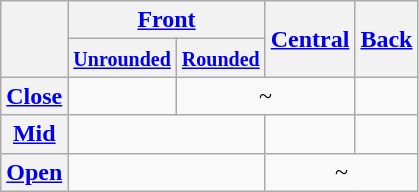<table class="wikitable">
<tr>
<th rowspan="2"></th>
<th colspan="2"><a href='#'>Front</a></th>
<th rowspan="2"><a href='#'>Central</a></th>
<th rowspan="2"><a href='#'>Back</a></th>
</tr>
<tr>
<th><a href='#'><small>Unrounded</small></a></th>
<th><a href='#'><small>Rounded</small></a></th>
</tr>
<tr align="center">
<th><a href='#'>Close</a></th>
<td></td>
<td colspan="2"> ~ </td>
<td></td>
</tr>
<tr align="center">
<th><a href='#'>Mid</a></th>
<td colspan="2"></td>
<td></td>
<td></td>
</tr>
<tr align="center">
<th><a href='#'>Open</a></th>
<td colspan="2"></td>
<td colspan="2"> ~ </td>
</tr>
</table>
